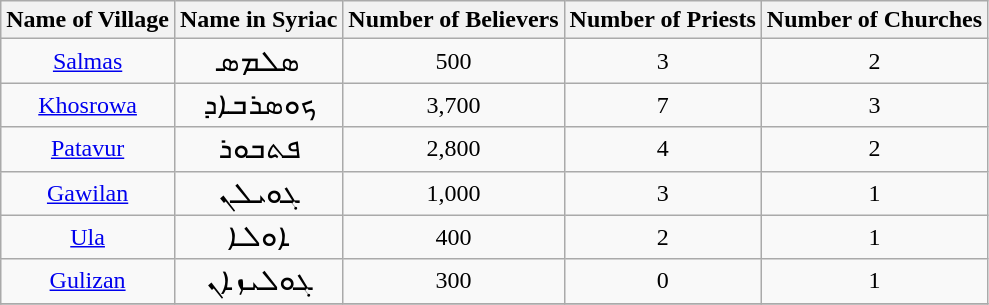<table class="wikitable" style="text-align:center">
<tr>
<th>Name of Village</th>
<th>Name in Syriac</th>
<th>Number of Believers</th>
<th>Number of Priests</th>
<th>Number of Churches</th>
</tr>
<tr>
<td><a href='#'>Salmas</a></td>
<td><big>ܣܠܡܣ</big></td>
<td>500</td>
<td>3</td>
<td>2</td>
</tr>
<tr>
<td><a href='#'>Khosrowa</a></td>
<td><big>ܟܘܣܪܒܐܕ</big></td>
<td>3,700</td>
<td>7</td>
<td>3</td>
</tr>
<tr>
<td><a href='#'>Patavur</a></td>
<td><big>ܦܬܒܘܪ</big></td>
<td>2,800</td>
<td>4</td>
<td>2</td>
</tr>
<tr>
<td><a href='#'>Gawilan</a></td>
<td><big>ܓܘܝܠܢ</big></td>
<td>1,000</td>
<td>3</td>
<td>1</td>
</tr>
<tr>
<td><a href='#'>Ula</a></td>
<td><big>ܐܘܠܐ</big></td>
<td>400</td>
<td>2</td>
<td>1</td>
</tr>
<tr>
<td><a href='#'>Gulizan</a></td>
<td><big>ܓܘܠܝܙܐܢ</big></td>
<td>300</td>
<td>0</td>
<td>1</td>
</tr>
<tr>
</tr>
</table>
